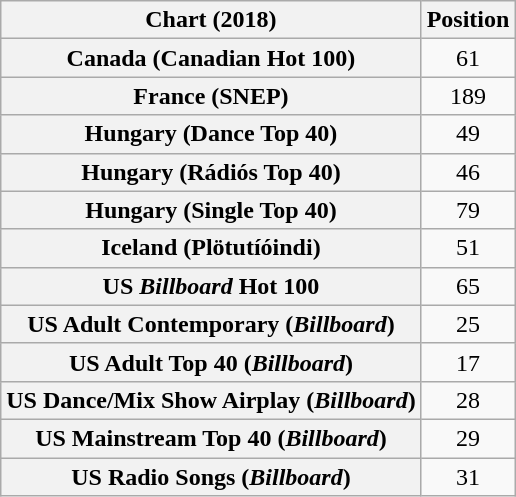<table class="wikitable sortable plainrowheaders" style="text-align:center">
<tr>
<th scope="col">Chart (2018)</th>
<th scope="col">Position</th>
</tr>
<tr>
<th scope="row">Canada (Canadian Hot 100)</th>
<td>61</td>
</tr>
<tr>
<th scope="row">France (SNEP)</th>
<td>189</td>
</tr>
<tr>
<th scope="row">Hungary (Dance Top 40)</th>
<td>49</td>
</tr>
<tr>
<th scope="row">Hungary (Rádiós Top 40)</th>
<td>46</td>
</tr>
<tr>
<th scope="row">Hungary (Single Top 40)</th>
<td>79</td>
</tr>
<tr>
<th scope="row">Iceland (Plötutíóindi)</th>
<td>51</td>
</tr>
<tr>
<th scope="row">US <em>Billboard</em> Hot 100</th>
<td>65</td>
</tr>
<tr>
<th scope="row">US Adult Contemporary (<em>Billboard</em>)</th>
<td>25</td>
</tr>
<tr>
<th scope="row">US Adult Top 40 (<em>Billboard</em>)</th>
<td>17</td>
</tr>
<tr>
<th scope="row">US Dance/Mix Show Airplay (<em>Billboard</em>)</th>
<td>28</td>
</tr>
<tr>
<th scope="row">US Mainstream Top 40 (<em>Billboard</em>)</th>
<td>29</td>
</tr>
<tr>
<th scope="row">US Radio Songs (<em>Billboard</em>)</th>
<td>31</td>
</tr>
</table>
